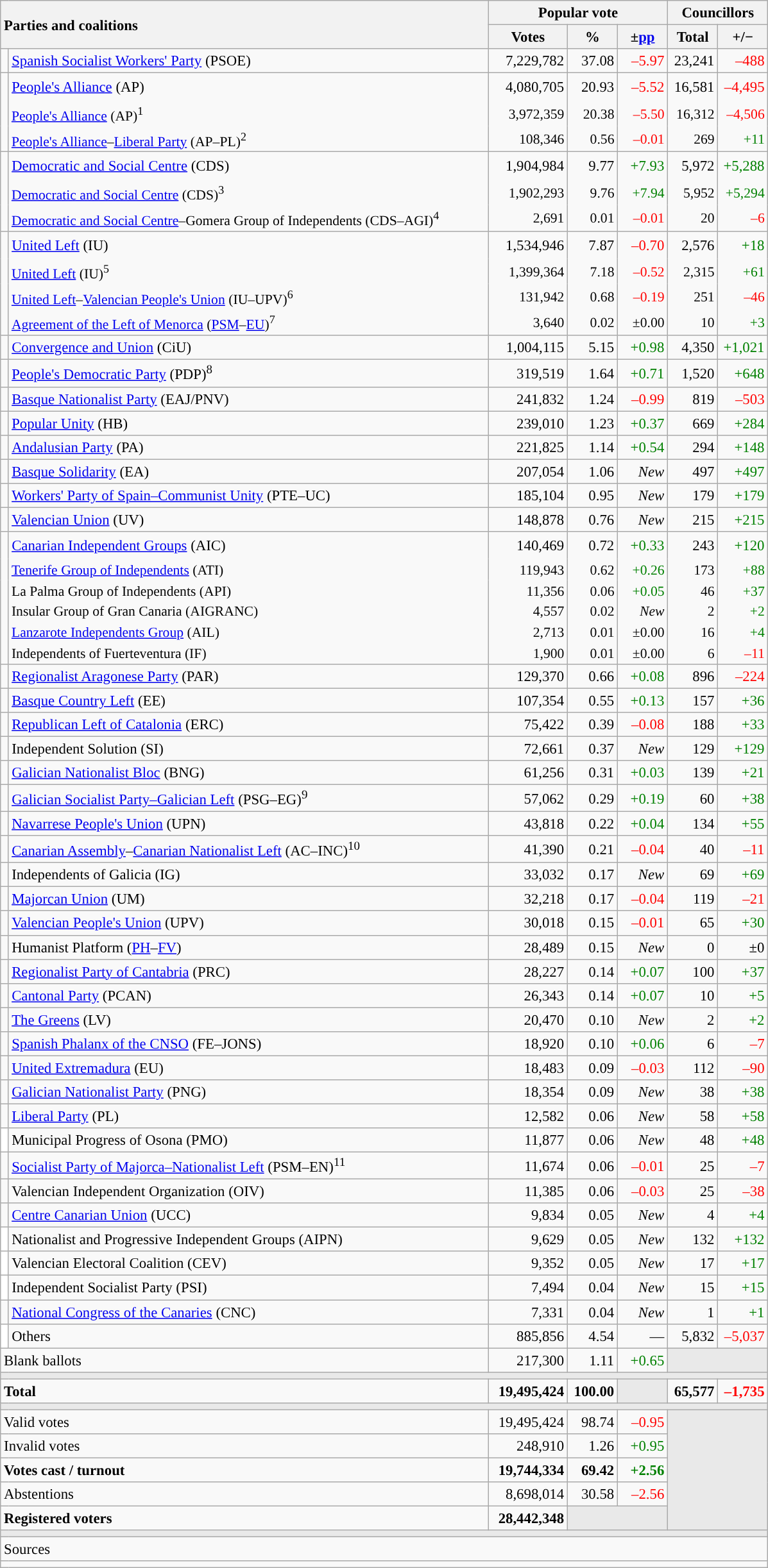<table class="wikitable" style="text-align:right; font-size:95%;">
<tr>
<th style="text-align:left;" rowspan="2" colspan="2" width="500">Parties and coalitions</th>
<th colspan="3">Popular vote</th>
<th colspan="2">Councillors</th>
</tr>
<tr>
<th width="75">Votes</th>
<th width="45">%</th>
<th width="45">±<a href='#'>pp</a></th>
<th width="45">Total</th>
<th width="45">+/−</th>
</tr>
<tr>
<td width="1" style="color:inherit;background:"></td>
<td align="left"><a href='#'>Spanish Socialist Workers' Party</a> (PSOE)</td>
<td>7,229,782</td>
<td>37.08</td>
<td style="color:red;">–5.97</td>
<td>23,241</td>
<td style="color:red;">–488</td>
</tr>
<tr style="line-height:22px;">
<td rowspan="3" style="color:inherit;background:"></td>
<td align="left"><a href='#'>People's Alliance</a> (AP)</td>
<td>4,080,705</td>
<td>20.93</td>
<td style="color:red;">–5.52</td>
<td>16,581</td>
<td style="color:red;">–4,495</td>
</tr>
<tr style="font-size:95%; border-bottom-style:hidden; border-top-style:hidden; line-height:16px;">
<td align="left"><span><a href='#'>People's Alliance</a> (AP)<sup>1</sup></span></td>
<td>3,972,359</td>
<td>20.38</td>
<td style="color:red;">–5.50</td>
<td>16,312</td>
<td style="color:red;">–4,506</td>
</tr>
<tr style="font-size:95%; line-height:16px;">
<td align="left"><span><a href='#'>People's Alliance</a>–<a href='#'>Liberal Party</a> (AP–PL)<sup>2</sup></span></td>
<td>108,346</td>
<td>0.56</td>
<td style="color:red;">–0.01</td>
<td>269</td>
<td style="color:green;">+11</td>
</tr>
<tr style="line-height:22px;">
<td rowspan="3" style="color:inherit;background:"></td>
<td align="left"><a href='#'>Democratic and Social Centre</a> (CDS)</td>
<td>1,904,984</td>
<td>9.77</td>
<td style="color:green;">+7.93</td>
<td>5,972</td>
<td style="color:green;">+5,288</td>
</tr>
<tr style="font-size:95%; border-bottom-style:hidden; border-top-style:hidden; line-height:16px;">
<td align="left"><span><a href='#'>Democratic and Social Centre</a> (CDS)<sup>3</sup></span></td>
<td>1,902,293</td>
<td>9.76</td>
<td style="color:green;">+7.94</td>
<td>5,952</td>
<td style="color:green;">+5,294</td>
</tr>
<tr style="font-size:95%; line-height:16px;">
<td align="left"><span><a href='#'>Democratic and Social Centre</a>–Gomera Group of Independents (CDS–AGI)<sup>4</sup></span></td>
<td>2,691</td>
<td>0.01</td>
<td style="color:red;">–0.01</td>
<td>20</td>
<td style="color:red;">–6</td>
</tr>
<tr style="line-height:22px;">
<td rowspan="4" style="color:inherit;background:"></td>
<td align="left"><a href='#'>United Left</a> (IU)</td>
<td>1,534,946</td>
<td>7.87</td>
<td style="color:red;">–0.70</td>
<td>2,576</td>
<td style="color:green;">+18</td>
</tr>
<tr style="font-size:95%; border-bottom-style:hidden; border-top-style:hidden; line-height:16px;">
<td align="left"><span><a href='#'>United Left</a> (IU)<sup>5</sup></span></td>
<td>1,399,364</td>
<td>7.18</td>
<td style="color:red;">–0.52</td>
<td>2,315</td>
<td style="color:green;">+61</td>
</tr>
<tr style="font-size:95%; border-bottom-style:hidden; line-height:16px;">
<td align="left"><span><a href='#'>United Left</a>–<a href='#'>Valencian People's Union</a> (IU–UPV)<sup>6</sup></span></td>
<td>131,942</td>
<td>0.68</td>
<td style="color:red;">–0.19</td>
<td>251</td>
<td style="color:red;">–46</td>
</tr>
<tr style="font-size:95%; line-height:16px;">
<td align="left"><span><a href='#'>Agreement of the Left of Menorca</a> (<a href='#'>PSM</a>–<a href='#'>EU</a>)<sup>7</sup></span></td>
<td>3,640</td>
<td>0.02</td>
<td>±0.00</td>
<td>10</td>
<td style="color:green;">+3</td>
</tr>
<tr>
<td style="color:inherit;background:"></td>
<td align="left"><a href='#'>Convergence and Union</a> (CiU)</td>
<td>1,004,115</td>
<td>5.15</td>
<td style="color:green;">+0.98</td>
<td>4,350</td>
<td style="color:green;">+1,021</td>
</tr>
<tr>
<td style="color:inherit;background:"></td>
<td align="left"><a href='#'>People's Democratic Party</a> (PDP)<sup>8</sup></td>
<td>319,519</td>
<td>1.64</td>
<td style="color:green;">+0.71</td>
<td>1,520</td>
<td style="color:green;">+648</td>
</tr>
<tr>
<td style="color:inherit;background:"></td>
<td align="left"><a href='#'>Basque Nationalist Party</a> (EAJ/PNV)</td>
<td>241,832</td>
<td>1.24</td>
<td style="color:red;">–0.99</td>
<td>819</td>
<td style="color:red;">–503</td>
</tr>
<tr>
<td style="color:inherit;background:"></td>
<td align="left"><a href='#'>Popular Unity</a> (HB)</td>
<td>239,010</td>
<td>1.23</td>
<td style="color:green;">+0.37</td>
<td>669</td>
<td style="color:green;">+284</td>
</tr>
<tr>
<td style="color:inherit;background:"></td>
<td align="left"><a href='#'>Andalusian Party</a> (PA)</td>
<td>221,825</td>
<td>1.14</td>
<td style="color:green;">+0.54</td>
<td>294</td>
<td style="color:green;">+148</td>
</tr>
<tr>
<td style="color:inherit;background:"></td>
<td align="left"><a href='#'>Basque Solidarity</a> (EA)</td>
<td>207,054</td>
<td>1.06</td>
<td><em>New</em></td>
<td>497</td>
<td style="color:green;">+497</td>
</tr>
<tr>
<td style="color:inherit;background:"></td>
<td align="left"><a href='#'>Workers' Party of Spain–Communist Unity</a> (PTE–UC)</td>
<td>185,104</td>
<td>0.95</td>
<td><em>New</em></td>
<td>179</td>
<td style="color:green;">+179</td>
</tr>
<tr>
<td style="color:inherit;background:"></td>
<td align="left"><a href='#'>Valencian Union</a> (UV)</td>
<td>148,878</td>
<td>0.76</td>
<td><em>New</em></td>
<td>215</td>
<td style="color:green;">+215</td>
</tr>
<tr style="line-height:22px;">
<td rowspan="6" style="color:inherit;background:"></td>
<td align="left"><a href='#'>Canarian Independent Groups</a> (AIC)</td>
<td>140,469</td>
<td>0.72</td>
<td style="color:green;">+0.33</td>
<td>243</td>
<td style="color:green;">+120</td>
</tr>
<tr style="font-size:95%; border-bottom-style:hidden; border-top-style:hidden; line-height:16px;">
<td align="left"><span><a href='#'>Tenerife Group of Independents</a> (ATI)</span></td>
<td>119,943</td>
<td>0.62</td>
<td style="color:green;">+0.26</td>
<td>173</td>
<td style="color:green;">+88</td>
</tr>
<tr style="font-size:95%; border-bottom-style:hidden; line-height:16px;">
<td align="left"><span>La Palma Group of Independents (API)</span></td>
<td>11,356</td>
<td>0.06</td>
<td style="color:green;">+0.05</td>
<td>46</td>
<td style="color:green;">+37</td>
</tr>
<tr style="font-size:95%; border-bottom-style:hidden; line-height:16px;">
<td align="left"><span>Insular Group of Gran Canaria (AIGRANC)</span></td>
<td>4,557</td>
<td>0.02</td>
<td><em>New</em></td>
<td>2</td>
<td style="color:green;">+2</td>
</tr>
<tr style="font-size:95%; border-bottom-style:hidden; line-height:16px;">
<td align="left"><span><a href='#'>Lanzarote Independents Group</a> (AIL)</span></td>
<td>2,713</td>
<td>0.01</td>
<td>±0.00</td>
<td>16</td>
<td style="color:green;">+4</td>
</tr>
<tr style="font-size:95%; line-height:16px;">
<td align="left"><span>Independents of Fuerteventura (IF)</span></td>
<td>1,900</td>
<td>0.01</td>
<td>±0.00</td>
<td>6</td>
<td style="color:red;">–11</td>
</tr>
<tr>
<td style="color:inherit;background:"></td>
<td align="left"><a href='#'>Regionalist Aragonese Party</a> (PAR)</td>
<td>129,370</td>
<td>0.66</td>
<td style="color:green;">+0.08</td>
<td>896</td>
<td style="color:red;">–224</td>
</tr>
<tr>
<td style="color:inherit;background:"></td>
<td align="left"><a href='#'>Basque Country Left</a> (EE)</td>
<td>107,354</td>
<td>0.55</td>
<td style="color:green;">+0.13</td>
<td>157</td>
<td style="color:green;">+36</td>
</tr>
<tr>
<td style="color:inherit;background:"></td>
<td align="left"><a href='#'>Republican Left of Catalonia</a> (ERC)</td>
<td>75,422</td>
<td>0.39</td>
<td style="color:red;">–0.08</td>
<td>188</td>
<td style="color:green;">+33</td>
</tr>
<tr>
<td style="color:inherit;background:"></td>
<td align="left">Independent Solution (SI)</td>
<td>72,661</td>
<td>0.37</td>
<td><em>New</em></td>
<td>129</td>
<td style="color:green;">+129</td>
</tr>
<tr>
<td style="color:inherit;background:"></td>
<td align="left"><a href='#'>Galician Nationalist Bloc</a> (BNG)</td>
<td>61,256</td>
<td>0.31</td>
<td style="color:green;">+0.03</td>
<td>139</td>
<td style="color:green;">+21</td>
</tr>
<tr>
<td style="color:inherit;background:"></td>
<td align="left"><a href='#'>Galician Socialist Party–Galician Left</a> (PSG–EG)<sup>9</sup></td>
<td>57,062</td>
<td>0.29</td>
<td style="color:green;">+0.19</td>
<td>60</td>
<td style="color:green;">+38</td>
</tr>
<tr>
<td style="color:inherit;background:"></td>
<td align="left"><a href='#'>Navarrese People's Union</a> (UPN)</td>
<td>43,818</td>
<td>0.22</td>
<td style="color:green;">+0.04</td>
<td>134</td>
<td style="color:green;">+55</td>
</tr>
<tr>
<td style="color:inherit;background:"></td>
<td align="left"><a href='#'>Canarian Assembly</a>–<a href='#'>Canarian Nationalist Left</a> (AC–INC)<sup>10</sup></td>
<td>41,390</td>
<td>0.21</td>
<td style="color:red;">–0.04</td>
<td>40</td>
<td style="color:red;">–11</td>
</tr>
<tr>
<td style="color:inherit;background:"></td>
<td align="left">Independents of Galicia (IG)</td>
<td>33,032</td>
<td>0.17</td>
<td><em>New</em></td>
<td>69</td>
<td style="color:green;">+69</td>
</tr>
<tr>
<td style="color:inherit;background:"></td>
<td align="left"><a href='#'>Majorcan Union</a> (UM)</td>
<td>32,218</td>
<td>0.17</td>
<td style="color:red;">–0.04</td>
<td>119</td>
<td style="color:red;">–21</td>
</tr>
<tr>
<td style="color:inherit;background:"></td>
<td align="left"><a href='#'>Valencian People's Union</a> (UPV)</td>
<td>30,018</td>
<td>0.15</td>
<td style="color:red;">–0.01</td>
<td>65</td>
<td style="color:green;">+30</td>
</tr>
<tr>
<td style="color:inherit;background:"></td>
<td align="left">Humanist Platform (<a href='#'>PH</a>–<a href='#'>FV</a>)</td>
<td>28,489</td>
<td>0.15</td>
<td><em>New</em></td>
<td>0</td>
<td>±0</td>
</tr>
<tr>
<td style="color:inherit;background:"></td>
<td align="left"><a href='#'>Regionalist Party of Cantabria</a> (PRC)</td>
<td>28,227</td>
<td>0.14</td>
<td style="color:green;">+0.07</td>
<td>100</td>
<td style="color:green;">+37</td>
</tr>
<tr>
<td style="color:inherit;background:"></td>
<td align="left"><a href='#'>Cantonal Party</a> (PCAN)</td>
<td>26,343</td>
<td>0.14</td>
<td style="color:green;">+0.07</td>
<td>10</td>
<td style="color:green;">+5</td>
</tr>
<tr>
<td style="color:inherit;background:"></td>
<td align="left"><a href='#'>The Greens</a> (LV)</td>
<td>20,470</td>
<td>0.10</td>
<td><em>New</em></td>
<td>2</td>
<td style="color:green;">+2</td>
</tr>
<tr>
<td style="color:inherit;background:"></td>
<td align="left"><a href='#'>Spanish Phalanx of the CNSO</a> (FE–JONS)</td>
<td>18,920</td>
<td>0.10</td>
<td style="color:green;">+0.06</td>
<td>6</td>
<td style="color:red;">–7</td>
</tr>
<tr>
<td style="color:inherit;background:"></td>
<td align="left"><a href='#'>United Extremadura</a> (EU)</td>
<td>18,483</td>
<td>0.09</td>
<td style="color:red;">–0.03</td>
<td>112</td>
<td style="color:red;">–90</td>
</tr>
<tr>
<td style="color:inherit;background:"></td>
<td align="left"><a href='#'>Galician Nationalist Party</a> (PNG)</td>
<td>18,354</td>
<td>0.09</td>
<td><em>New</em></td>
<td>38</td>
<td style="color:green;">+38</td>
</tr>
<tr>
<td style="color:inherit;background:"></td>
<td align="left"><a href='#'>Liberal Party</a> (PL)</td>
<td>12,582</td>
<td>0.06</td>
<td><em>New</em></td>
<td>58</td>
<td style="color:green;">+58</td>
</tr>
<tr>
<td bgcolor="white"></td>
<td align="left">Municipal Progress of Osona (PMO)</td>
<td>11,877</td>
<td>0.06</td>
<td><em>New</em></td>
<td>48</td>
<td style="color:green;">+48</td>
</tr>
<tr>
<td style="color:inherit;background:"></td>
<td align="left"><a href='#'>Socialist Party of Majorca–Nationalist Left</a> (PSM–EN)<sup>11</sup></td>
<td>11,674</td>
<td>0.06</td>
<td style="color:red;">–0.01</td>
<td>25</td>
<td style="color:red;">–7</td>
</tr>
<tr>
<td style="color:inherit;background:"></td>
<td align="left">Valencian Independent Organization (OIV)</td>
<td>11,385</td>
<td>0.06</td>
<td style="color:red;">–0.03</td>
<td>25</td>
<td style="color:red;">–38</td>
</tr>
<tr>
<td style="color:inherit;background:"></td>
<td align="left"><a href='#'>Centre Canarian Union</a> (UCC)</td>
<td>9,834</td>
<td>0.05</td>
<td><em>New</em></td>
<td>4</td>
<td style="color:green;">+4</td>
</tr>
<tr>
<td bgcolor="white"></td>
<td align="left">Nationalist and Progressive Independent Groups (AIPN)</td>
<td>9,629</td>
<td>0.05</td>
<td><em>New</em></td>
<td>132</td>
<td style="color:green;">+132</td>
</tr>
<tr>
<td bgcolor="white"></td>
<td align="left">Valencian Electoral Coalition (CEV)</td>
<td>9,352</td>
<td>0.05</td>
<td><em>New</em></td>
<td>17</td>
<td style="color:green;">+17</td>
</tr>
<tr>
<td bgcolor="white"></td>
<td align="left">Independent Socialist Party (PSI)</td>
<td>7,494</td>
<td>0.04</td>
<td><em>New</em></td>
<td>15</td>
<td style="color:green;">+15</td>
</tr>
<tr>
<td style="color:inherit;background:"></td>
<td align="left"><a href='#'>National Congress of the Canaries</a> (CNC)</td>
<td>7,331</td>
<td>0.04</td>
<td><em>New</em></td>
<td>1</td>
<td style="color:green;">+1</td>
</tr>
<tr>
<td bgcolor="white"></td>
<td align="left">Others</td>
<td>885,856</td>
<td>4.54</td>
<td>—</td>
<td>5,832</td>
<td style="color:red;">–5,037</td>
</tr>
<tr>
<td align="left" colspan="2">Blank ballots</td>
<td>217,300</td>
<td>1.11</td>
<td style="color:green;">+0.65</td>
<td bgcolor="#E9E9E9" colspan="2"></td>
</tr>
<tr>
<td colspan="7" bgcolor="#E9E9E9"></td>
</tr>
<tr style="font-weight:bold;">
<td align="left" colspan="2">Total</td>
<td>19,495,424</td>
<td>100.00</td>
<td bgcolor="#E9E9E9"></td>
<td>65,577</td>
<td style="color:red;">–1,735</td>
</tr>
<tr>
<td colspan="7" bgcolor="#E9E9E9"></td>
</tr>
<tr>
<td align="left" colspan="2">Valid votes</td>
<td>19,495,424</td>
<td>98.74</td>
<td style="color:red;">–0.95</td>
<td bgcolor="#E9E9E9" colspan="2" rowspan="5"></td>
</tr>
<tr>
<td align="left" colspan="2">Invalid votes</td>
<td>248,910</td>
<td>1.26</td>
<td style="color:green;">+0.95</td>
</tr>
<tr style="font-weight:bold;">
<td align="left" colspan="2">Votes cast / turnout</td>
<td>19,744,334</td>
<td>69.42</td>
<td style="color:green;">+2.56</td>
</tr>
<tr>
<td align="left" colspan="2">Abstentions</td>
<td>8,698,014</td>
<td>30.58</td>
<td style="color:red;">–2.56</td>
</tr>
<tr style="font-weight:bold;">
<td align="left" colspan="2">Registered voters</td>
<td>28,442,348</td>
<td bgcolor="#E9E9E9" colspan="2"></td>
</tr>
<tr>
<td colspan="7" bgcolor="#E9E9E9"></td>
</tr>
<tr>
<td align="left" colspan="7">Sources</td>
</tr>
<tr>
<td colspan="7" style="text-align:left; font-size:95%; max-width:790px;"></td>
</tr>
</table>
